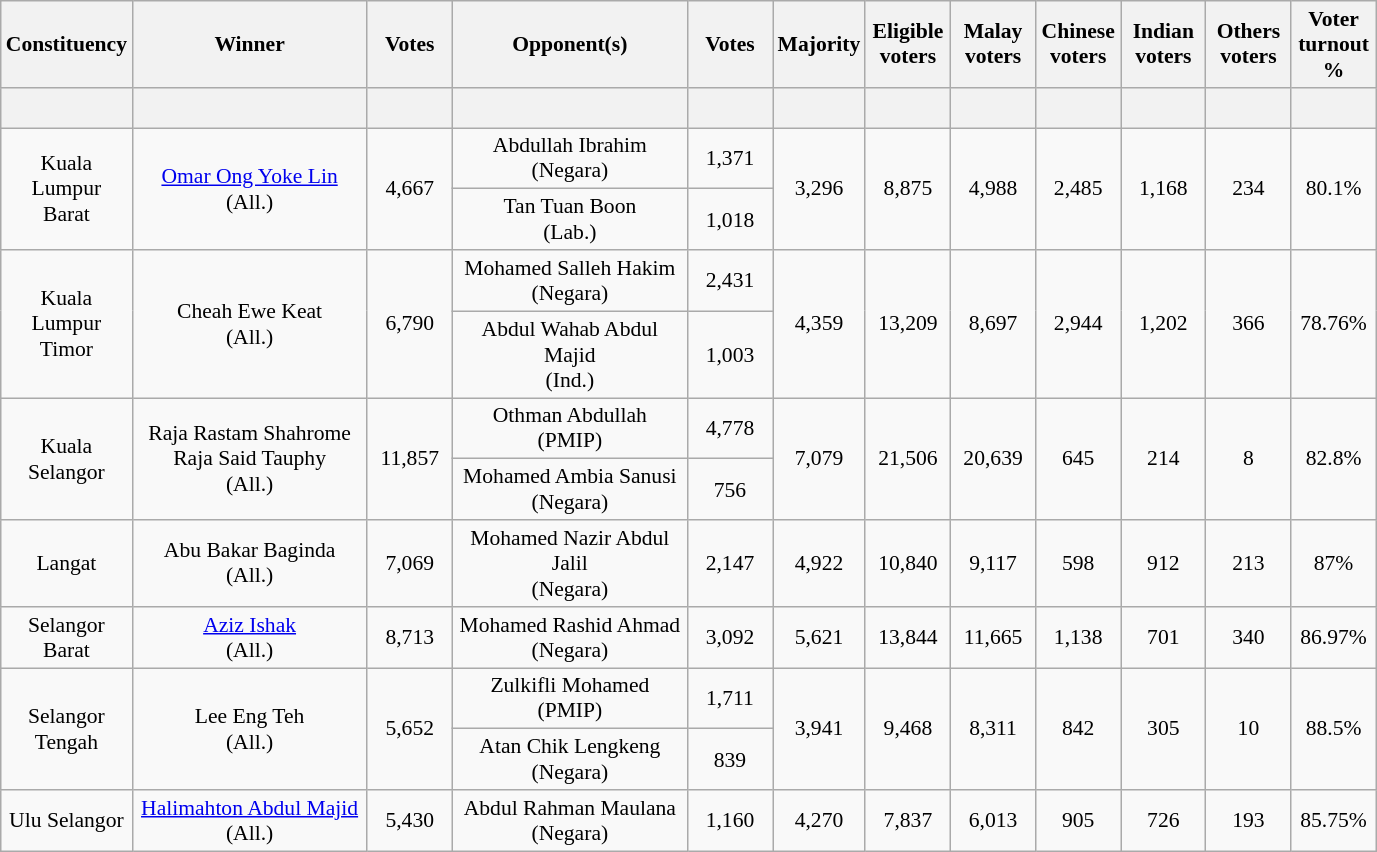<table class="wikitable sortable" style="text-align:center; font-size:90%">
<tr>
<th width="60">Constituency</th>
<th width="150">Winner</th>
<th width="50">Votes</th>
<th width="150">Opponent(s)</th>
<th width="50">Votes</th>
<th width="50">Majority</th>
<th width="50">Eligible voters</th>
<th width="50">Malay voters</th>
<th width="50">Chinese voters</th>
<th width="50">Indian voters</th>
<th width="50">Others voters</th>
<th width="50">Voter turnout %</th>
</tr>
<tr>
<th height="20"></th>
<th></th>
<th></th>
<th></th>
<th></th>
<th></th>
<th></th>
<th></th>
<th></th>
<th></th>
<th></th>
<th></th>
</tr>
<tr>
<td rowspan=2>Kuala Lumpur Barat</td>
<td rowspan=2><a href='#'>Omar Ong Yoke Lin</a><br>(All.)</td>
<td rowspan=2>4,667</td>
<td>Abdullah Ibrahim<br>(Negara)</td>
<td>1,371</td>
<td rowspan=2>3,296</td>
<td rowspan=2>8,875</td>
<td rowspan=2>4,988</td>
<td rowspan=2>2,485</td>
<td rowspan=2>1,168</td>
<td rowspan=2>234</td>
<td rowspan=2>80.1%</td>
</tr>
<tr>
<td>Tan Tuan Boon<br>(Lab.)</td>
<td>1,018</td>
</tr>
<tr>
<td rowspan=2>Kuala Lumpur Timor</td>
<td rowspan=2>Cheah Ewe Keat<br>(All.)</td>
<td rowspan=2>6,790</td>
<td>Mohamed Salleh Hakim<br>(Negara)</td>
<td>2,431</td>
<td rowspan=2>4,359</td>
<td rowspan=2>13,209</td>
<td rowspan=2>8,697</td>
<td rowspan=2>2,944</td>
<td rowspan=2>1,202</td>
<td rowspan=2>366</td>
<td rowspan=2>78.76%</td>
</tr>
<tr>
<td>Abdul Wahab Abdul Majid<br>(Ind.)</td>
<td>1,003</td>
</tr>
<tr>
<td rowspan=2>Kuala Selangor</td>
<td rowspan=2>Raja Rastam Shahrome Raja Said Tauphy<br>(All.)</td>
<td rowspan=2>11,857</td>
<td>Othman Abdullah<br>(PMIP)</td>
<td>4,778</td>
<td rowspan=2>7,079</td>
<td rowspan=2>21,506</td>
<td rowspan=2>20,639</td>
<td rowspan=2>645</td>
<td rowspan=2>214</td>
<td rowspan=2>8</td>
<td rowspan=2>82.8%</td>
</tr>
<tr>
<td>Mohamed Ambia Sanusi<br>(Negara)</td>
<td>756</td>
</tr>
<tr>
<td>Langat</td>
<td>Abu Bakar Baginda<br>(All.)</td>
<td>7,069</td>
<td>Mohamed Nazir Abdul Jalil<br>(Negara)</td>
<td>2,147</td>
<td>4,922</td>
<td>10,840</td>
<td>9,117</td>
<td>598</td>
<td>912</td>
<td>213</td>
<td>87%</td>
</tr>
<tr>
<td>Selangor Barat</td>
<td><a href='#'>Aziz Ishak</a><br>(All.)</td>
<td>8,713</td>
<td>Mohamed Rashid Ahmad<br>(Negara)</td>
<td>3,092</td>
<td>5,621</td>
<td>13,844</td>
<td>11,665</td>
<td>1,138</td>
<td>701</td>
<td>340</td>
<td>86.97%</td>
</tr>
<tr>
<td rowspan=2>Selangor Tengah</td>
<td rowspan=2>Lee Eng Teh<br>(All.)</td>
<td rowspan=2>5,652</td>
<td>Zulkifli Mohamed<br>(PMIP)</td>
<td>1,711</td>
<td rowspan=2>3,941</td>
<td rowspan=2>9,468</td>
<td rowspan=2>8,311</td>
<td rowspan=2>842</td>
<td rowspan=2>305</td>
<td rowspan=2>10</td>
<td rowspan=2>88.5%</td>
</tr>
<tr>
<td>Atan Chik Lengkeng<br>(Negara)</td>
<td>839</td>
</tr>
<tr>
<td>Ulu Selangor</td>
<td><a href='#'>Halimahton Abdul Majid</a><br>(All.)</td>
<td>5,430</td>
<td>Abdul Rahman Maulana<br>(Negara)</td>
<td>1,160</td>
<td>4,270</td>
<td>7,837</td>
<td>6,013</td>
<td>905</td>
<td>726</td>
<td>193</td>
<td>85.75%</td>
</tr>
</table>
